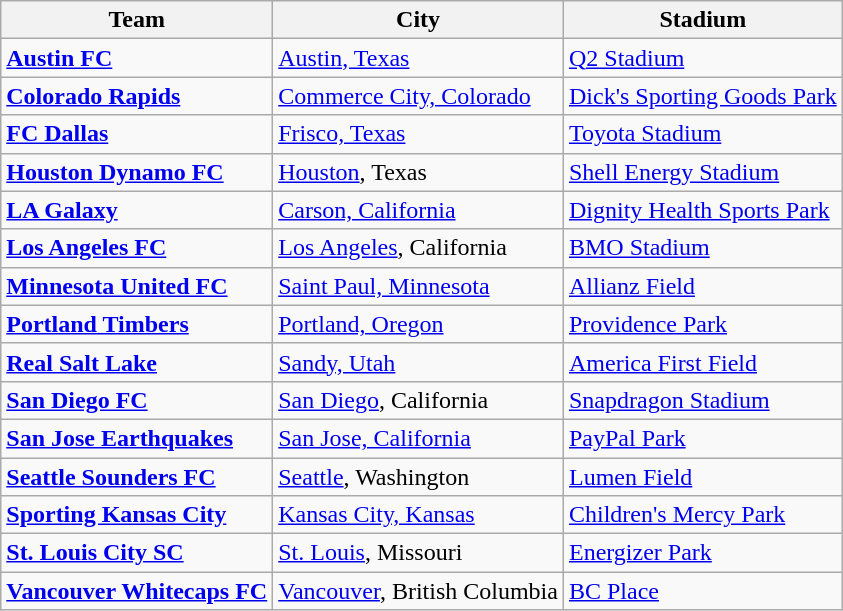<table class="wikitable">
<tr>
<th>Team</th>
<th>City</th>
<th>Stadium</th>
</tr>
<tr>
<td><strong><a href='#'>Austin FC</a></strong></td>
<td><a href='#'>Austin, Texas</a></td>
<td><a href='#'>Q2 Stadium</a></td>
</tr>
<tr>
<td><strong><a href='#'>Colorado Rapids</a></strong></td>
<td><a href='#'>Commerce City, Colorado</a></td>
<td><a href='#'>Dick's Sporting Goods Park</a></td>
</tr>
<tr>
<td><strong><a href='#'>FC Dallas</a></strong></td>
<td><a href='#'>Frisco, Texas</a></td>
<td><a href='#'>Toyota Stadium</a></td>
</tr>
<tr>
<td><strong><a href='#'>Houston Dynamo FC</a></strong></td>
<td><a href='#'>Houston</a>, Texas</td>
<td><a href='#'>Shell Energy Stadium</a></td>
</tr>
<tr>
<td><strong><a href='#'>LA Galaxy</a></strong></td>
<td><a href='#'>Carson, California</a></td>
<td><a href='#'>Dignity Health Sports Park</a></td>
</tr>
<tr>
<td><strong><a href='#'>Los Angeles FC</a></strong></td>
<td><a href='#'>Los Angeles</a>, California</td>
<td><a href='#'>BMO Stadium</a></td>
</tr>
<tr>
<td><strong><a href='#'>Minnesota United FC</a></strong></td>
<td><a href='#'>Saint Paul, Minnesota</a></td>
<td><a href='#'>Allianz Field</a></td>
</tr>
<tr>
<td><strong><a href='#'>Portland Timbers</a></strong></td>
<td><a href='#'>Portland, Oregon</a></td>
<td><a href='#'>Providence Park</a></td>
</tr>
<tr>
<td><strong><a href='#'>Real Salt Lake</a></strong></td>
<td><a href='#'>Sandy, Utah</a></td>
<td><a href='#'>America First Field</a></td>
</tr>
<tr>
<td><strong><a href='#'>San Diego FC</a></strong></td>
<td><a href='#'>San Diego</a>, California</td>
<td><a href='#'>Snapdragon Stadium</a></td>
</tr>
<tr>
<td><strong><a href='#'>San Jose Earthquakes</a></strong></td>
<td><a href='#'>San Jose, California</a></td>
<td><a href='#'>PayPal Park</a></td>
</tr>
<tr>
<td><strong><a href='#'>Seattle Sounders FC</a></strong></td>
<td><a href='#'>Seattle</a>, Washington</td>
<td><a href='#'>Lumen Field</a></td>
</tr>
<tr>
<td><strong><a href='#'>Sporting Kansas City</a></strong></td>
<td><a href='#'>Kansas City, Kansas</a></td>
<td><a href='#'>Children's Mercy Park</a></td>
</tr>
<tr>
<td><strong><a href='#'>St. Louis City SC</a></strong></td>
<td><a href='#'>St. Louis</a>, Missouri</td>
<td><a href='#'>Energizer Park</a></td>
</tr>
<tr>
<td><strong><a href='#'>Vancouver Whitecaps FC</a></strong></td>
<td><a href='#'>Vancouver</a>, British Columbia</td>
<td><a href='#'>BC Place</a></td>
</tr>
</table>
